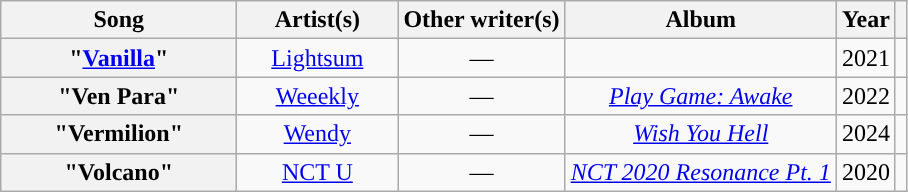<table class="wikitable sortable plainrowheaders" style="text-align:center;">
<tr>
<th scope="col" width="150">Song</th>
<th scope="col" width="100">Artist(s)</th>
<th scope="col" class="unsortable">Other writer(s)</th>
<th scope="col" data-sort-type="text">Album</th>
<th scope="col">Year</th>
<th scope="col" class="unsortable"></th>
</tr>
<tr>
<th scope="row">"<a href='#'>Vanilla</a>"</th>
<td><a href='#'>Lightsum</a></td>
<td>—</td>
<td></td>
<td>2021</td>
<td style="text-align:center;"></td>
</tr>
<tr>
<th scope="row">"Ven Para"</th>
<td><a href='#'>Weeekly</a></td>
<td>—</td>
<td><em><a href='#'>Play Game: Awake</a></em></td>
<td>2022</td>
<td style="text-align:center;"></td>
</tr>
<tr>
<th scope="row">"Vermilion"</th>
<td><a href='#'>Wendy</a></td>
<td>—</td>
<td><em><a href='#'>Wish You Hell</a></em></td>
<td>2024</td>
<td style="text-align:center;"></td>
</tr>
<tr>
<th scope="row">"Volcano"</th>
<td><a href='#'>NCT U</a></td>
<td>—</td>
<td><em><a href='#'>NCT 2020 Resonance Pt. 1</a></em></td>
<td>2020</td>
<td style="text-align:center;"></td>
</tr>
</table>
